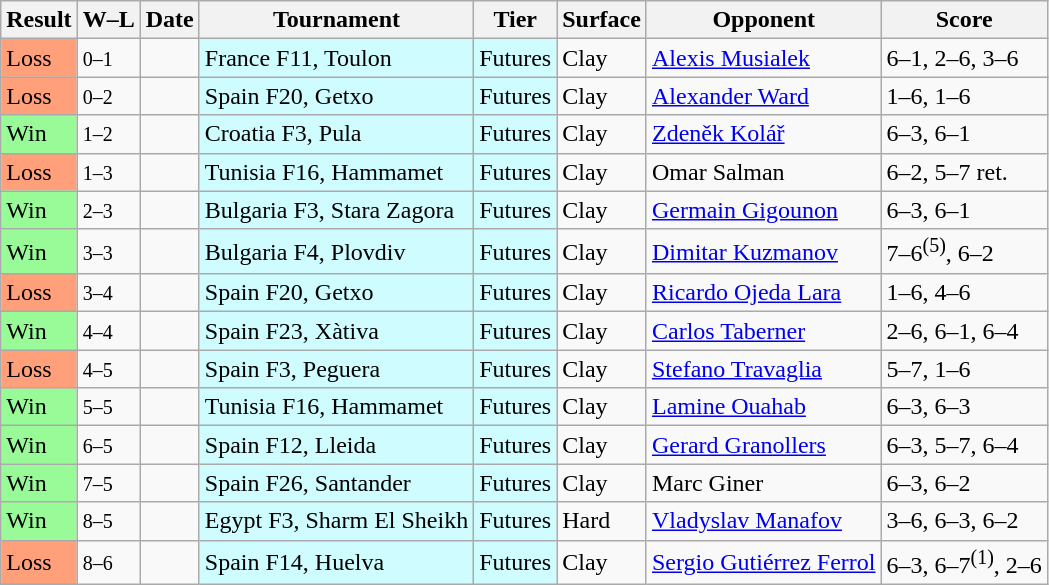<table class="sortable wikitable nowrap">
<tr>
<th>Result</th>
<th class="unsortable">W–L</th>
<th>Date</th>
<th>Tournament</th>
<th>Tier</th>
<th>Surface</th>
<th>Opponent</th>
<th class="unsortable">Score</th>
</tr>
<tr>
<td bgcolor=#FFA07A>Loss</td>
<td><small>0–1</small></td>
<td></td>
<td style="background:#cffcff;">France F11, Toulon</td>
<td style="background:#cffcff;">Futures</td>
<td>Clay</td>
<td> <a href='#'>Alexis Musialek</a></td>
<td>6–1, 2–6, 3–6</td>
</tr>
<tr>
<td bgcolor=#FFA07A>Loss</td>
<td><small>0–2</small></td>
<td></td>
<td style="background:#cffcff;">Spain F20, Getxo</td>
<td style="background:#cffcff;">Futures</td>
<td>Clay</td>
<td> <a href='#'>Alexander Ward</a></td>
<td>1–6, 1–6</td>
</tr>
<tr>
<td bgcolor=98FB98>Win</td>
<td><small>1–2</small></td>
<td></td>
<td style="background:#cffcff;">Croatia F3, Pula</td>
<td style="background:#cffcff;">Futures</td>
<td>Clay</td>
<td> <a href='#'>Zdeněk Kolář</a></td>
<td>6–3, 6–1</td>
</tr>
<tr>
<td bgcolor=#FFA07A>Loss</td>
<td><small>1–3</small></td>
<td></td>
<td style="background:#cffcff;">Tunisia F16, Hammamet</td>
<td style="background:#cffcff;">Futures</td>
<td>Clay</td>
<td> Omar Salman</td>
<td>6–2, 5–7 ret.</td>
</tr>
<tr>
<td bgcolor=98FB98>Win</td>
<td><small>2–3</small></td>
<td></td>
<td style="background:#cffcff;">Bulgaria F3, Stara Zagora</td>
<td style="background:#cffcff;">Futures</td>
<td>Clay</td>
<td> <a href='#'>Germain Gigounon</a></td>
<td>6–3, 6–1</td>
</tr>
<tr>
<td bgcolor=98FB98>Win</td>
<td><small>3–3</small></td>
<td></td>
<td style="background:#cffcff;">Bulgaria F4, Plovdiv</td>
<td style="background:#cffcff;">Futures</td>
<td>Clay</td>
<td> <a href='#'>Dimitar Kuzmanov</a></td>
<td>7–6<sup>(5)</sup>, 6–2</td>
</tr>
<tr>
<td bgcolor=#FFA07A>Loss</td>
<td><small>3–4</small></td>
<td></td>
<td style="background:#cffcff;">Spain F20, Getxo</td>
<td style="background:#cffcff;">Futures</td>
<td>Clay</td>
<td> <a href='#'>Ricardo Ojeda Lara</a></td>
<td>1–6, 4–6</td>
</tr>
<tr>
<td bgcolor=98FB98>Win</td>
<td><small>4–4</small></td>
<td></td>
<td style="background:#cffcff;">Spain F23, Xàtiva</td>
<td style="background:#cffcff;">Futures</td>
<td>Clay</td>
<td> <a href='#'>Carlos Taberner</a></td>
<td>2–6, 6–1, 6–4</td>
</tr>
<tr>
<td bgcolor=#FFA07A>Loss</td>
<td><small>4–5</small></td>
<td></td>
<td style="background:#cffcff;">Spain F3, Peguera</td>
<td style="background:#cffcff;">Futures</td>
<td>Clay</td>
<td> <a href='#'>Stefano Travaglia</a></td>
<td>5–7, 1–6</td>
</tr>
<tr>
<td bgcolor=98FB98>Win</td>
<td><small>5–5</small></td>
<td></td>
<td style="background:#cffcff;">Tunisia F16, Hammamet</td>
<td style="background:#cffcff;">Futures</td>
<td>Clay</td>
<td> <a href='#'>Lamine Ouahab</a></td>
<td>6–3, 6–3</td>
</tr>
<tr>
<td bgcolor=98FB98>Win</td>
<td><small>6–5</small></td>
<td></td>
<td style="background:#cffcff;">Spain F12, Lleida</td>
<td style="background:#cffcff;">Futures</td>
<td>Clay</td>
<td> <a href='#'>Gerard Granollers</a></td>
<td>6–3, 5–7, 6–4</td>
</tr>
<tr>
<td bgcolor=98FB98>Win</td>
<td><small>7–5</small></td>
<td></td>
<td style="background:#cffcff;">Spain F26, Santander</td>
<td style="background:#cffcff;">Futures</td>
<td>Clay</td>
<td> Marc Giner</td>
<td>6–3, 6–2</td>
</tr>
<tr>
<td bgcolor=98FB98>Win</td>
<td><small>8–5</small></td>
<td></td>
<td style="background:#cffcff;">Egypt F3, Sharm El Sheikh</td>
<td style="background:#cffcff;">Futures</td>
<td>Hard</td>
<td> <a href='#'>Vladyslav Manafov</a></td>
<td>3–6, 6–3, 6–2</td>
</tr>
<tr>
<td bgcolor=#FFA07A>Loss</td>
<td><small>8–6</small></td>
<td></td>
<td style="background:#cffcff;">Spain F14, Huelva</td>
<td style="background:#cffcff;">Futures</td>
<td>Clay</td>
<td> <a href='#'>Sergio Gutiérrez Ferrol</a></td>
<td>6–3, 6–7<sup>(1)</sup>, 2–6</td>
</tr>
</table>
